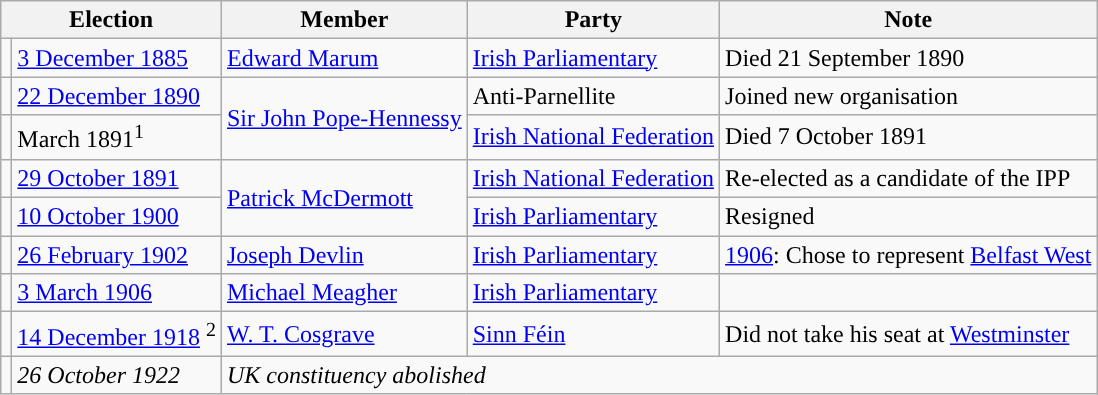<table class="wikitable">
<tr>
<th colspan="2">Election</th>
<th>Member</th>
<th>Party</th>
<th>Note</th>
</tr>
<tr>
<td style="color:inherit;background-color: "></td>
<td><a href='#'>3 December 1885</a></td>
<td><a href='#'>Edward Marum</a></td>
<td><a href='#'>Irish Parliamentary</a></td>
<td>Died 21 September 1890</td>
</tr>
<tr>
<td style="color:inherit;background-color: "></td>
<td><a href='#'>22 December 1890</a></td>
<td rowspan="2"><a href='#'>Sir John Pope-Hennessy</a></td>
<td>Anti-Parnellite</td>
<td>Joined new organisation</td>
</tr>
<tr>
<td style="color:inherit;background-color: "></td>
<td>March 1891<sup>1</sup></td>
<td><a href='#'>Irish National Federation</a></td>
<td>Died 7 October 1891</td>
</tr>
<tr>
<td style="color:inherit;background-color: "></td>
<td><a href='#'>29 October 1891</a></td>
<td rowspan="2"><a href='#'>Patrick McDermott</a></td>
<td><a href='#'>Irish National Federation</a></td>
<td>Re-elected as a candidate of the IPP</td>
</tr>
<tr>
<td style="color:inherit;background-color: "></td>
<td><a href='#'>10 October 1900</a></td>
<td><a href='#'>Irish Parliamentary</a></td>
<td>Resigned</td>
</tr>
<tr>
<td style="color:inherit;background-color: "></td>
<td><a href='#'>26 February 1902</a></td>
<td><a href='#'>Joseph Devlin</a></td>
<td><a href='#'>Irish Parliamentary</a></td>
<td><a href='#'>1906</a>: Chose to represent <a href='#'>Belfast West</a></td>
</tr>
<tr>
<td style="color:inherit;background-color: "></td>
<td><a href='#'>3 March 1906</a></td>
<td><a href='#'>Michael Meagher</a></td>
<td><a href='#'>Irish Parliamentary</a></td>
<td></td>
</tr>
<tr>
<td style="color:inherit;background-color: "></td>
<td><a href='#'>14 December 1918</a> <sup>2</sup></td>
<td><a href='#'>W. T. Cosgrave</a></td>
<td><a href='#'>Sinn Féin</a></td>
<td>Did not take his seat at <a href='#'>Westminster</a></td>
</tr>
<tr>
<td></td>
<td><em>26 October 1922</em></td>
<td colspan="3"><em>UK constituency abolished</em></td>
</tr>
</table>
